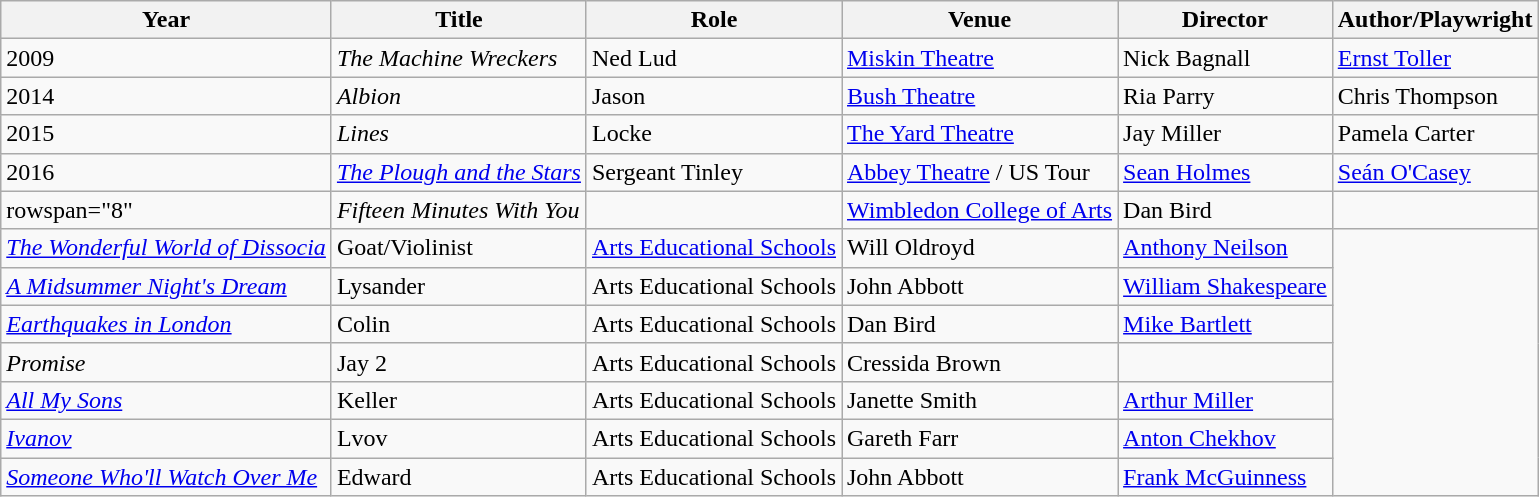<table class="wikitable sortable">
<tr>
<th>Year</th>
<th>Title</th>
<th>Role</th>
<th>Venue</th>
<th>Director</th>
<th>Author/Playwright</th>
</tr>
<tr>
<td>2009</td>
<td><em>The Machine Wreckers</em></td>
<td>Ned Lud</td>
<td><a href='#'>Miskin Theatre</a></td>
<td>Nick Bagnall</td>
<td><a href='#'>Ernst Toller</a></td>
</tr>
<tr>
<td>2014</td>
<td><em>Albion</em></td>
<td>Jason</td>
<td><a href='#'>Bush Theatre</a></td>
<td>Ria Parry</td>
<td>Chris Thompson</td>
</tr>
<tr>
<td>2015</td>
<td><em>Lines</em></td>
<td>Locke</td>
<td><a href='#'>The Yard Theatre</a></td>
<td>Jay Miller</td>
<td>Pamela Carter</td>
</tr>
<tr>
<td>2016</td>
<td><em><a href='#'>The Plough and the Stars</a></em></td>
<td>Sergeant Tinley</td>
<td><a href='#'>Abbey Theatre</a> / US Tour</td>
<td><a href='#'>Sean Holmes</a></td>
<td><a href='#'>Seán O'Casey</a></td>
</tr>
<tr>
<td>rowspan="8" </td>
<td><em>Fifteen Minutes With You</em></td>
<td></td>
<td><a href='#'>Wimbledon College of Arts</a></td>
<td>Dan Bird</td>
<td></td>
</tr>
<tr>
<td><em><a href='#'>The Wonderful World of Dissocia</a></em></td>
<td>Goat/Violinist</td>
<td><a href='#'>Arts Educational Schools</a></td>
<td>Will Oldroyd</td>
<td><a href='#'>Anthony Neilson</a></td>
</tr>
<tr>
<td><em><a href='#'>A Midsummer Night's Dream</a></em></td>
<td>Lysander</td>
<td>Arts Educational Schools</td>
<td>John Abbott</td>
<td><a href='#'>William Shakespeare</a></td>
</tr>
<tr>
<td><em><a href='#'>Earthquakes in London</a></em></td>
<td>Colin</td>
<td>Arts Educational Schools</td>
<td>Dan Bird</td>
<td><a href='#'>Mike Bartlett</a></td>
</tr>
<tr>
<td><em>Promise</em></td>
<td>Jay 2</td>
<td>Arts Educational Schools</td>
<td>Cressida Brown</td>
<td></td>
</tr>
<tr>
<td><em><a href='#'>All My Sons</a></em></td>
<td>Keller</td>
<td>Arts Educational Schools</td>
<td>Janette Smith</td>
<td><a href='#'>Arthur Miller</a></td>
</tr>
<tr>
<td><em><a href='#'>Ivanov</a></em></td>
<td>Lvov</td>
<td>Arts Educational Schools</td>
<td>Gareth Farr</td>
<td><a href='#'>Anton Chekhov</a></td>
</tr>
<tr>
<td><em><a href='#'>Someone Who'll Watch Over Me</a></em></td>
<td>Edward</td>
<td>Arts Educational Schools</td>
<td>John Abbott</td>
<td><a href='#'>Frank McGuinness</a></td>
</tr>
</table>
